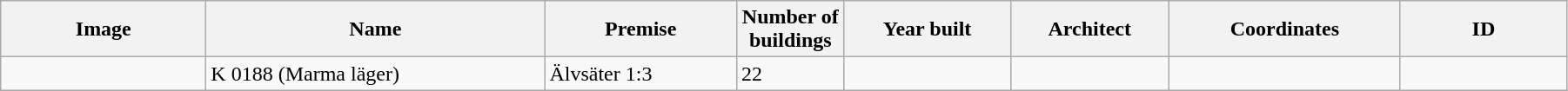<table class="wikitable" width="95%">
<tr>
<th width="150">Image</th>
<th>Name</th>
<th>Premise</th>
<th width="75">Number of<br>buildings</th>
<th width="120">Year built</th>
<th>Architect</th>
<th width="170">Coordinates</th>
<th width="120">ID</th>
</tr>
<tr>
<td></td>
<td Marma läger>K 0188 (Marma läger)</td>
<td>Älvsäter 1:3</td>
<td>22</td>
<td></td>
<td></td>
<td></td>
<td></td>
</tr>
</table>
